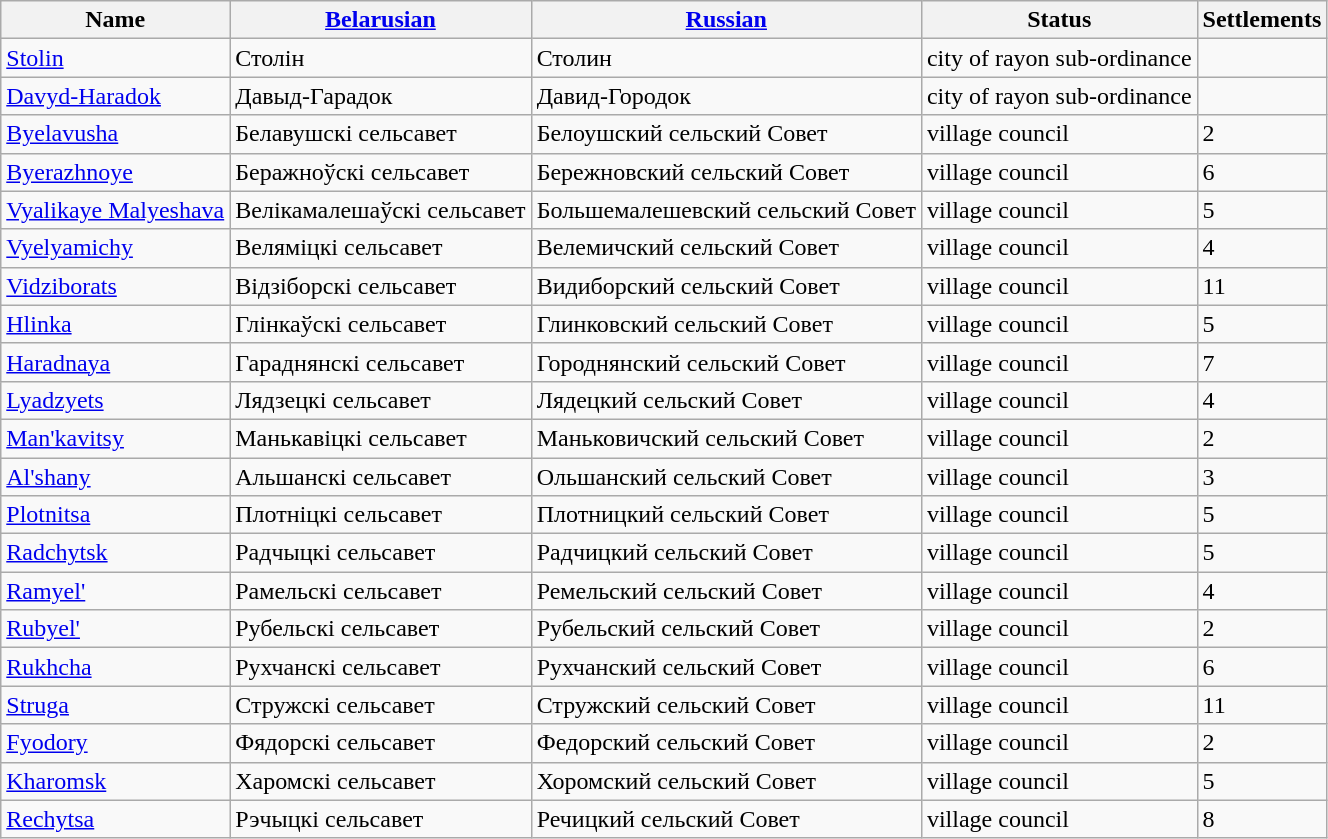<table class="wikitable sortable">
<tr>
<th>Name</th>
<th><a href='#'>Belarusian</a></th>
<th><a href='#'>Russian</a></th>
<th>Status</th>
<th>Settlements</th>
</tr>
<tr>
<td><a href='#'>Stolin</a></td>
<td>Столін</td>
<td>Столин</td>
<td>city of rayon sub-ordinance</td>
<td></td>
</tr>
<tr>
<td><a href='#'>Davyd-Haradok</a></td>
<td>Давыд-Гарадок</td>
<td>Давид-Городок</td>
<td>city of rayon sub-ordinance</td>
<td></td>
</tr>
<tr>
<td><a href='#'>Byelavusha</a></td>
<td>Белавушскі сельсавет</td>
<td>Белоушский сельский Совет</td>
<td>village council</td>
<td>2</td>
</tr>
<tr>
<td><a href='#'>Byerazhnoye</a></td>
<td>Беражноўскі сельсавет</td>
<td>Бережновский сельский Совет</td>
<td>village council</td>
<td>6</td>
</tr>
<tr>
<td><a href='#'>Vyalikaye Malyeshava</a></td>
<td>Велікамалешаўскі сельсавет</td>
<td>Большемалешевский сельский Совет</td>
<td>village council</td>
<td>5</td>
</tr>
<tr>
<td><a href='#'>Vyelyamichy</a></td>
<td>Веляміцкі сельсавет</td>
<td>Велемичский сельский Совет</td>
<td>village council</td>
<td>4</td>
</tr>
<tr>
<td><a href='#'>Vidziborats</a></td>
<td>Відзіборскі сельсавет</td>
<td>Видиборский сельский Совет</td>
<td>village council</td>
<td>11</td>
</tr>
<tr>
<td><a href='#'>Hlinka</a></td>
<td>Глінкаўскі сельсавет</td>
<td>Глинковский сельский Совет</td>
<td>village council</td>
<td>5</td>
</tr>
<tr>
<td><a href='#'>Haradnaya</a></td>
<td>Гараднянскі сельсавет</td>
<td>Городнянский сельский Совет</td>
<td>village council</td>
<td>7</td>
</tr>
<tr>
<td><a href='#'>Lyadzyets</a></td>
<td>Лядзецкі сельсавет</td>
<td>Лядецкий сельский Совет</td>
<td>village council</td>
<td>4</td>
</tr>
<tr>
<td><a href='#'>Man'kavitsy</a></td>
<td>Манькавіцкі сельсавет</td>
<td>Маньковичский сельский Совет</td>
<td>village council</td>
<td>2</td>
</tr>
<tr>
<td><a href='#'>Al'shany</a></td>
<td>Альшанскі сельсавет</td>
<td>Ольшанский сельский Совет</td>
<td>village council</td>
<td>3</td>
</tr>
<tr>
<td><a href='#'>Plotnitsa</a></td>
<td>Плотніцкі сельсавет</td>
<td>Плотницкий сельский Совет</td>
<td>village council</td>
<td>5</td>
</tr>
<tr>
<td><a href='#'>Radchytsk</a></td>
<td>Радчыцкі сельсавет</td>
<td>Радчицкий сельский Совет</td>
<td>village council</td>
<td>5</td>
</tr>
<tr>
<td><a href='#'>Ramyel'</a></td>
<td>Рамельскі сельсавет</td>
<td>Ремельский сельский Совет</td>
<td>village council</td>
<td>4</td>
</tr>
<tr>
<td><a href='#'>Rubyel'</a></td>
<td>Рубельскі сельсавет</td>
<td>Рубельский сельский Совет</td>
<td>village council</td>
<td>2</td>
</tr>
<tr>
<td><a href='#'>Rukhcha</a></td>
<td>Рухчанскі сельсавет</td>
<td>Рухчанский сельский Совет</td>
<td>village council</td>
<td>6</td>
</tr>
<tr>
<td><a href='#'>Struga</a></td>
<td>Стружскі сельсавет</td>
<td>Стружский сельский Совет</td>
<td>village council</td>
<td>11</td>
</tr>
<tr>
<td><a href='#'>Fyodory</a></td>
<td>Фядорскі сельсавет</td>
<td>Федорский сельский Совет</td>
<td>village council</td>
<td>2</td>
</tr>
<tr>
<td><a href='#'>Kharomsk</a></td>
<td>Харомскі сельсавет</td>
<td>Хоромский сельский Совет</td>
<td>village council</td>
<td>5</td>
</tr>
<tr>
<td><a href='#'>Rechytsa</a></td>
<td>Рэчыцкі сельсавет</td>
<td>Речицкий сельский Совет</td>
<td>village council</td>
<td>8</td>
</tr>
</table>
